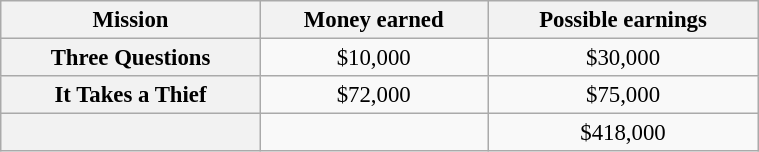<table class="wikitable plainrowheaders floatright" style="font-size: 95%; margin: 10px; text-align: center;" align="right" width="40%">
<tr>
<th scope="col">Mission</th>
<th scope="col">Money earned</th>
<th scope="col">Possible earnings</th>
</tr>
<tr>
<th scope="row">Three Questions</th>
<td>$10,000</td>
<td>$30,000</td>
</tr>
<tr>
<th scope="row">It Takes a Thief</th>
<td>$72,000</td>
<td>$75,000</td>
</tr>
<tr>
<th scope="row"><strong></strong></th>
<td><strong></strong></td>
<td>$418,000</td>
</tr>
</table>
